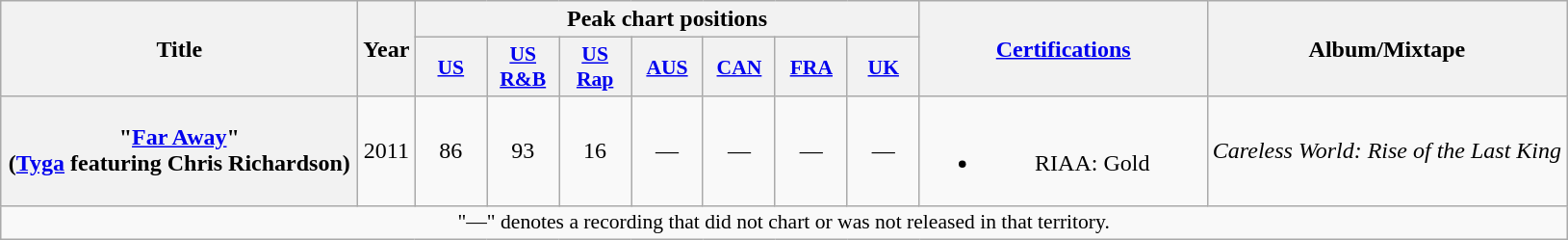<table class="wikitable plainrowheaders" style="text-align:center;">
<tr>
<th scope="col" rowspan="2" style="width:15em;">Title</th>
<th scope="col" rowspan="2">Year</th>
<th scope="col" colspan="7">Peak chart positions</th>
<th scope="col" rowspan="2" style="width:12em;"><a href='#'>Certifications</a></th>
<th scope="col" rowspan="2">Album/Mixtape</th>
</tr>
<tr>
<th style="width:3em; font-size:90%"><a href='#'>US</a><br></th>
<th style="width:3em; font-size:90%"><a href='#'>US<br>R&B</a><br></th>
<th style="width:3em; font-size:90%"><a href='#'>US<br>Rap</a><br></th>
<th style="width:3em; font-size:90%"><a href='#'>AUS</a><br></th>
<th style="width:3em; font-size:90%"><a href='#'>CAN</a><br></th>
<th style="width:3em; font-size:90%"><a href='#'>FRA</a><br></th>
<th style="width:3em; font-size:90%"><a href='#'>UK</a><br></th>
</tr>
<tr>
<th scope="row">"<a href='#'>Far Away</a>"<br><span>(<a href='#'>Tyga</a> featuring Chris Richardson)</span></th>
<td>2011</td>
<td>86</td>
<td>93</td>
<td>16</td>
<td>—</td>
<td>—</td>
<td>—</td>
<td>—</td>
<td><br><ul><li>RIAA: Gold</li></ul></td>
<td><em>Careless World: Rise of the Last King</em></td>
</tr>
<tr>
<td colspan="14" style="font-size:90%">"—" denotes a recording that did not chart or was not released in that territory.</td>
</tr>
</table>
